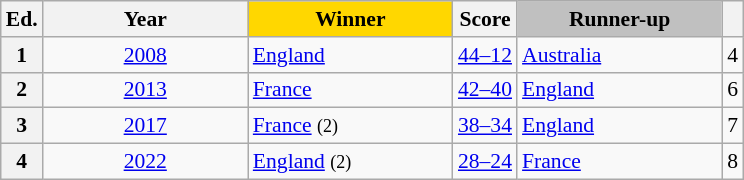<table class="wikitable" style="font-size:90%">
<tr>
<th scope=col>Ed.</th>
<th scope=col  width=130>Year</th>
<th scope=col style=background-color:gold width=130>Winner</th>
<th scope=col>Score</th>
<th scope=col style=background-color:silver width=130>Runner-up</th>
<th scope=col></th>
</tr>
<tr>
<th>1</th>
<td align=center> <a href='#'> 2008</a></td>
<td> <a href='#'>England</a></td>
<td align=center><a href='#'>44–12</a></td>
<td> <a href='#'>Australia</a></td>
<td align=center>4</td>
</tr>
<tr>
<th>2</th>
<td align=center> <a href='#'>2013</a></td>
<td> <a href='#'>France</a></td>
<td align=center><a href='#'>42–40</a></td>
<td> <a href='#'>England</a></td>
<td align=center>6</td>
</tr>
<tr>
<th>3</th>
<td align=center> <a href='#'>2017</a></td>
<td> <a href='#'>France</a> <small>(2)</small></td>
<td align=center><a href='#'>38–34</a></td>
<td> <a href='#'>England</a></td>
<td align=center>7</td>
</tr>
<tr>
<th>4</th>
<td align=center> <a href='#'>2022</a></td>
<td> <a href='#'>England</a> <small>(2)</small></td>
<td align=center><a href='#'>28–24</a></td>
<td> <a href='#'>France</a></td>
<td align=center>8</td>
</tr>
</table>
